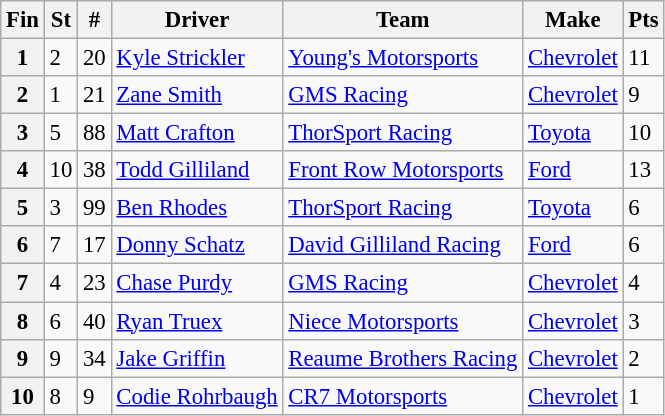<table class="wikitable" style="font-size:95%">
<tr>
<th>Fin</th>
<th>St</th>
<th>#</th>
<th>Driver</th>
<th>Team</th>
<th>Make</th>
<th>Pts</th>
</tr>
<tr>
<th>1</th>
<td>2</td>
<td>20</td>
<td><a href='#'>Kyle Strickler</a></td>
<td><a href='#'>Young's Motorsports</a></td>
<td><a href='#'>Chevrolet</a></td>
<td>11</td>
</tr>
<tr>
<th>2</th>
<td>1</td>
<td>21</td>
<td><a href='#'>Zane Smith</a></td>
<td><a href='#'>GMS Racing</a></td>
<td><a href='#'>Chevrolet</a></td>
<td>9</td>
</tr>
<tr>
<th>3</th>
<td>5</td>
<td>88</td>
<td><a href='#'>Matt Crafton</a></td>
<td><a href='#'>ThorSport Racing</a></td>
<td><a href='#'>Toyota</a></td>
<td>10</td>
</tr>
<tr>
<th>4</th>
<td>10</td>
<td>38</td>
<td><a href='#'>Todd Gilliland</a></td>
<td><a href='#'>Front Row Motorsports</a></td>
<td><a href='#'>Ford</a></td>
<td>13</td>
</tr>
<tr>
<th>5</th>
<td>3</td>
<td>99</td>
<td><a href='#'>Ben Rhodes</a></td>
<td><a href='#'>ThorSport Racing</a></td>
<td><a href='#'>Toyota</a></td>
<td>6</td>
</tr>
<tr>
<th>6</th>
<td>7</td>
<td>17</td>
<td><a href='#'>Donny Schatz</a></td>
<td><a href='#'>David Gilliland Racing</a></td>
<td><a href='#'>Ford</a></td>
<td>6</td>
</tr>
<tr>
<th>7</th>
<td>4</td>
<td>23</td>
<td><a href='#'>Chase Purdy</a></td>
<td><a href='#'>GMS Racing</a></td>
<td><a href='#'>Chevrolet</a></td>
<td>4</td>
</tr>
<tr>
<th>8</th>
<td>6</td>
<td>40</td>
<td><a href='#'>Ryan Truex</a></td>
<td><a href='#'>Niece Motorsports</a></td>
<td><a href='#'>Chevrolet</a></td>
<td>3</td>
</tr>
<tr>
<th>9</th>
<td>9</td>
<td>34</td>
<td><a href='#'>Jake Griffin</a></td>
<td><a href='#'>Reaume Brothers Racing</a></td>
<td><a href='#'>Chevrolet</a></td>
<td>2</td>
</tr>
<tr>
<th>10</th>
<td>8</td>
<td>9</td>
<td><a href='#'>Codie Rohrbaugh</a></td>
<td><a href='#'>CR7 Motorsports</a></td>
<td><a href='#'>Chevrolet</a></td>
<td>1</td>
</tr>
</table>
